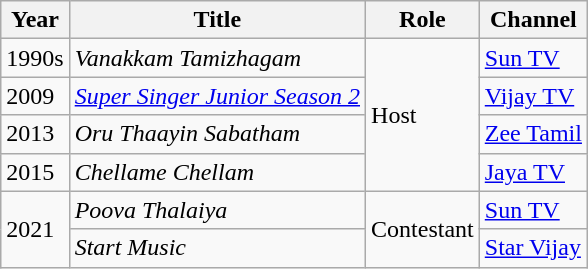<table class="wikitable">
<tr>
<th>Year</th>
<th>Title</th>
<th>Role</th>
<th>Channel</th>
</tr>
<tr>
<td>1990s</td>
<td><em>Vanakkam Tamizhagam</em></td>
<td rowspan="4">Host</td>
<td><a href='#'>Sun TV</a></td>
</tr>
<tr>
<td>2009</td>
<td><em><a href='#'>Super Singer Junior Season 2</a></em></td>
<td><a href='#'>Vijay TV</a></td>
</tr>
<tr>
<td>2013</td>
<td><em>Oru Thaayin Sabatham</em></td>
<td><a href='#'>Zee Tamil</a></td>
</tr>
<tr>
<td>2015</td>
<td><em>Chellame Chellam</em></td>
<td><a href='#'>Jaya TV</a></td>
</tr>
<tr>
<td rowspan="2">2021</td>
<td><em>Poova Thalaiya</em></td>
<td rowspan="2">Contestant</td>
<td><a href='#'>Sun TV</a></td>
</tr>
<tr>
<td><em>Start Music</em></td>
<td><a href='#'>Star Vijay</a></td>
</tr>
</table>
